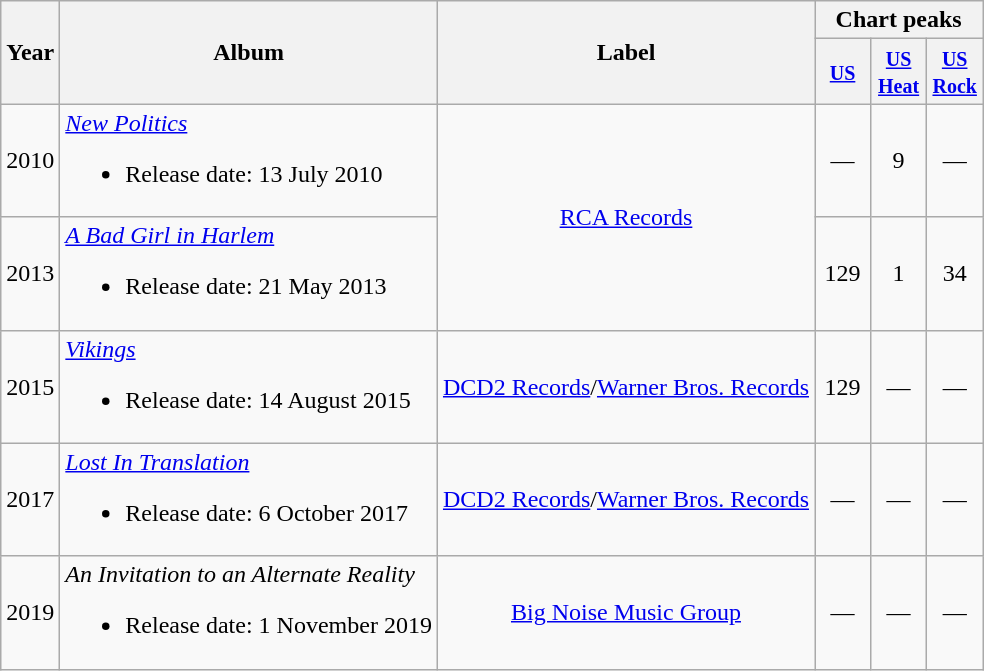<table class="wikitable" style="text-align:center;">
<tr>
<th rowspan=2>Year</th>
<th rowspan=2>Album</th>
<th rowspan=2>Label</th>
<th colspan=5>Chart peaks</th>
</tr>
<tr>
<th style="width:30px;"><small><a href='#'>US</a></small></th>
<th style="width:30px;"><small><a href='#'>US Heat</a></small></th>
<th style="width:30px;"><small><a href='#'>US Rock</a></small></th>
</tr>
<tr>
<td>2010</td>
<td style="text-align:left;"><em><a href='#'>New Politics</a></em><br><ul><li>Release date: 13 July 2010</li></ul></td>
<td rowspan="2"><a href='#'>RCA Records</a></td>
<td>—</td>
<td>9</td>
<td>—</td>
</tr>
<tr>
<td>2013</td>
<td style="text-align:left;"><em><a href='#'>A Bad Girl in Harlem</a></em><br><ul><li>Release date: 21 May 2013</li></ul></td>
<td>129</td>
<td>1</td>
<td>34</td>
</tr>
<tr>
<td>2015</td>
<td style="text-align:left;"><em><a href='#'>Vikings</a></em><br><ul><li>Release date: 14 August 2015</li></ul></td>
<td rowspan="1"><a href='#'>DCD2 Records</a>/<a href='#'>Warner Bros. Records</a></td>
<td>129</td>
<td>—</td>
<td>—</td>
</tr>
<tr>
<td>2017</td>
<td style="text-align:left;"><em><a href='#'>Lost In Translation</a></em><br><ul><li>Release date: 6 October 2017</li></ul></td>
<td rowspan="1"><a href='#'>DCD2 Records</a>/<a href='#'>Warner Bros. Records</a></td>
<td>—</td>
<td>—</td>
<td>—</td>
</tr>
<tr>
<td>2019</td>
<td style="text-align:left;"><em>An Invitation to an Alternate Reality</em><br><ul><li>Release date: 1 November 2019</li></ul></td>
<td rowspan="1"><a href='#'>Big Noise Music Group</a></td>
<td>—</td>
<td>—</td>
<td>—</td>
</tr>
</table>
